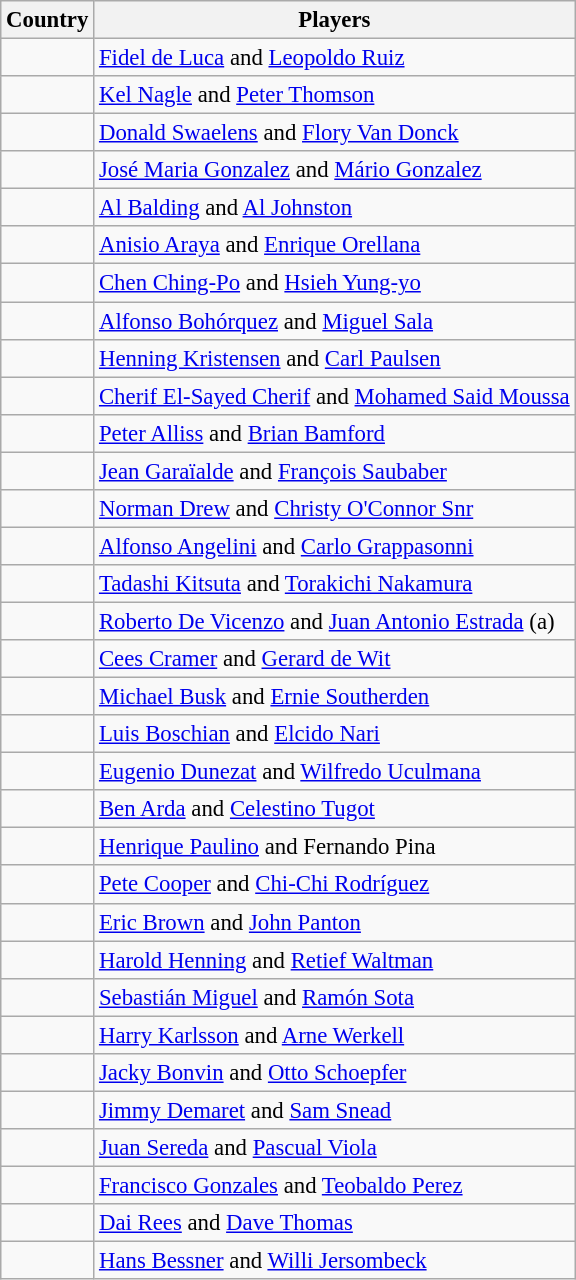<table class="wikitable" style="font-size:95%;">
<tr>
<th>Country</th>
<th>Players</th>
</tr>
<tr>
<td></td>
<td><a href='#'>Fidel de Luca</a> and <a href='#'>Leopoldo Ruiz</a></td>
</tr>
<tr>
<td></td>
<td><a href='#'>Kel Nagle</a> and <a href='#'>Peter Thomson</a></td>
</tr>
<tr>
<td></td>
<td><a href='#'>Donald Swaelens</a> and <a href='#'>Flory Van Donck</a></td>
</tr>
<tr>
<td></td>
<td><a href='#'>José Maria Gonzalez</a> and <a href='#'>Mário Gonzalez</a></td>
</tr>
<tr>
<td></td>
<td><a href='#'>Al Balding</a> and <a href='#'>Al Johnston</a></td>
</tr>
<tr>
<td></td>
<td><a href='#'>Anisio Araya</a> and <a href='#'>Enrique Orellana</a></td>
</tr>
<tr>
<td></td>
<td><a href='#'>Chen Ching-Po</a> and <a href='#'>Hsieh Yung-yo</a></td>
</tr>
<tr>
<td></td>
<td><a href='#'>Alfonso Bohórquez</a> and <a href='#'>Miguel Sala</a></td>
</tr>
<tr>
<td></td>
<td><a href='#'>Henning Kristensen</a> and <a href='#'>Carl Paulsen</a></td>
</tr>
<tr>
<td></td>
<td><a href='#'>Cherif El-Sayed Cherif</a> and <a href='#'>Mohamed Said Moussa</a></td>
</tr>
<tr>
<td></td>
<td><a href='#'>Peter Alliss</a> and <a href='#'>Brian Bamford</a></td>
</tr>
<tr>
<td></td>
<td><a href='#'>Jean Garaïalde</a> and <a href='#'>François Saubaber</a></td>
</tr>
<tr>
<td></td>
<td><a href='#'>Norman Drew</a> and <a href='#'>Christy O'Connor Snr</a></td>
</tr>
<tr>
<td></td>
<td><a href='#'>Alfonso Angelini</a> and <a href='#'>Carlo Grappasonni</a></td>
</tr>
<tr>
<td></td>
<td><a href='#'>Tadashi Kitsuta</a> and <a href='#'>Torakichi Nakamura</a></td>
</tr>
<tr>
<td></td>
<td><a href='#'>Roberto De Vicenzo</a> and <a href='#'>Juan Antonio Estrada</a> (a)</td>
</tr>
<tr>
<td></td>
<td><a href='#'>Cees Cramer</a> and <a href='#'>Gerard de Wit</a></td>
</tr>
<tr>
<td></td>
<td><a href='#'>Michael Busk</a> and <a href='#'>Ernie Southerden</a></td>
</tr>
<tr>
<td></td>
<td><a href='#'>Luis Boschian</a> and <a href='#'>Elcido Nari</a></td>
</tr>
<tr>
<td></td>
<td><a href='#'>Eugenio Dunezat</a> and <a href='#'>Wilfredo Uculmana</a></td>
</tr>
<tr>
<td></td>
<td><a href='#'>Ben Arda</a> and <a href='#'>Celestino Tugot</a></td>
</tr>
<tr>
<td></td>
<td><a href='#'>Henrique Paulino</a> and Fernando Pina</td>
</tr>
<tr>
<td></td>
<td><a href='#'>Pete Cooper</a> and <a href='#'>Chi-Chi Rodríguez</a></td>
</tr>
<tr>
<td></td>
<td><a href='#'>Eric Brown</a> and <a href='#'>John Panton</a></td>
</tr>
<tr>
<td></td>
<td><a href='#'>Harold Henning</a> and <a href='#'>Retief Waltman</a></td>
</tr>
<tr>
<td></td>
<td><a href='#'>Sebastián Miguel</a> and <a href='#'>Ramón Sota</a></td>
</tr>
<tr>
<td></td>
<td><a href='#'>Harry Karlsson</a> and <a href='#'>Arne Werkell</a></td>
</tr>
<tr>
<td></td>
<td><a href='#'>Jacky Bonvin</a> and <a href='#'>Otto Schoepfer</a></td>
</tr>
<tr>
<td></td>
<td><a href='#'>Jimmy Demaret</a> and <a href='#'>Sam Snead</a></td>
</tr>
<tr>
<td></td>
<td><a href='#'>Juan Sereda</a> and <a href='#'>Pascual Viola</a></td>
</tr>
<tr>
<td></td>
<td><a href='#'>Francisco Gonzales</a> and <a href='#'>Teobaldo Perez</a></td>
</tr>
<tr>
<td></td>
<td><a href='#'>Dai Rees</a> and <a href='#'>Dave Thomas</a></td>
</tr>
<tr>
<td></td>
<td><a href='#'>Hans Bessner</a> and <a href='#'>Willi Jersombeck</a></td>
</tr>
</table>
